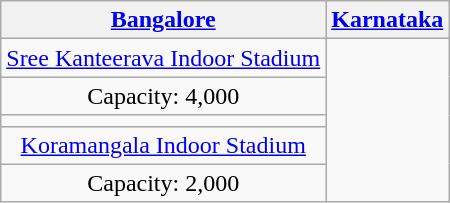<table class="wikitable" style="text-align:center">
<tr>
<th><a href='#'>Bangalore</a></th>
<th><a href='#'>Karnataka</a></th>
</tr>
<tr>
<td><a href='#'>Sree Kanteerava Indoor Stadium</a></td>
<td rowspan=6></td>
</tr>
<tr>
<td>Capacity: 4,000</td>
</tr>
<tr>
<td></td>
</tr>
<tr>
<td><a href='#'>Koramangala Indoor Stadium</a></td>
</tr>
<tr>
<td>Capacity: 2,000</td>
</tr>
</table>
